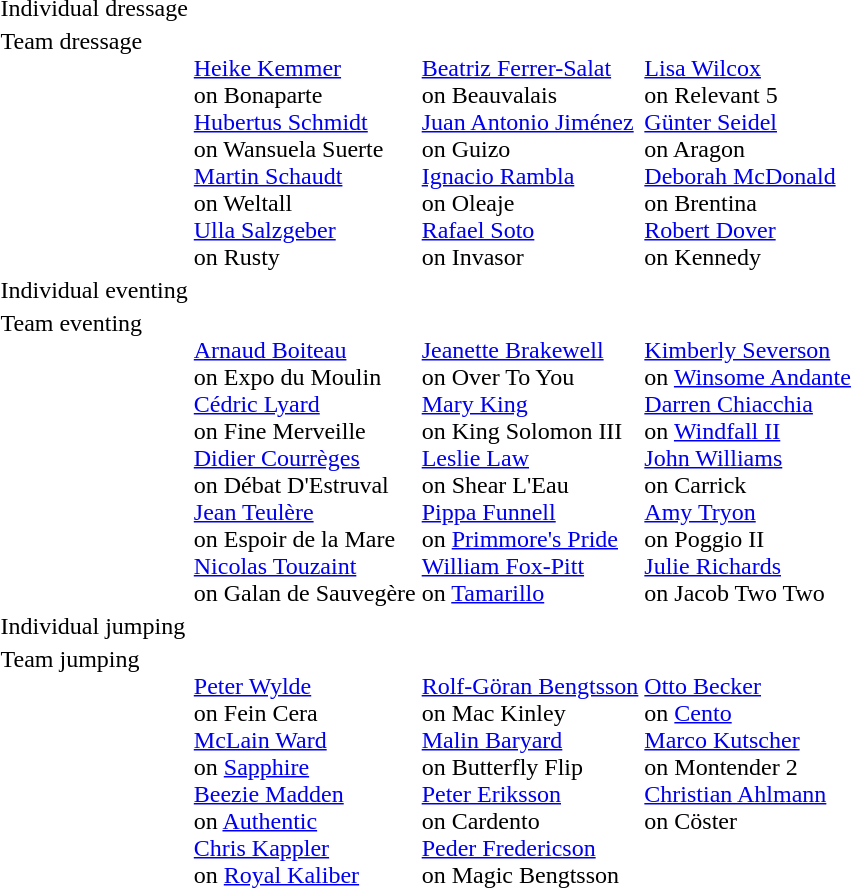<table>
<tr valign="top">
<td>Individual dressage<br></td>
<td></td>
<td></td>
<td></td>
</tr>
<tr valign="top">
<td>Team dressage<br></td>
<td><br><a href='#'>Heike Kemmer</a> <br> on Bonaparte<br><a href='#'>Hubertus Schmidt</a> <br> on Wansuela Suerte<br><a href='#'>Martin Schaudt</a> <br> on Weltall<br><a href='#'>Ulla Salzgeber</a> <br> on Rusty</td>
<td><br><a href='#'>Beatriz Ferrer-Salat</a> <br> on Beauvalais<br><a href='#'>Juan Antonio Jiménez</a> <br> on Guizo<br><a href='#'>Ignacio Rambla</a> <br> on Oleaje<br><a href='#'>Rafael Soto</a> <br> on Invasor</td>
<td><br><a href='#'>Lisa Wilcox</a> <br> on Relevant 5<br><a href='#'>Günter Seidel</a> <br> on Aragon<br><a href='#'>Deborah McDonald</a> <br> on Brentina<br><a href='#'>Robert Dover</a> <br> on Kennedy</td>
</tr>
<tr valign="top">
<td>Individual eventing<br></td>
<td></td>
<td></td>
<td></td>
</tr>
<tr valign="top">
<td>Team eventing<br></td>
<td><br><a href='#'>Arnaud Boiteau</a> <br> on Expo du Moulin<br><a href='#'>Cédric Lyard</a> <br> on Fine Merveille<br><a href='#'>Didier Courrèges</a> <br> on Débat D'Estruval<br><a href='#'>Jean Teulère</a> <br> on Espoir de la Mare<br><a href='#'>Nicolas Touzaint</a> <br> on Galan de Sauvegère</td>
<td><br><a href='#'>Jeanette Brakewell</a> <br> on Over To You <br><a href='#'>Mary King</a> <br> on King Solomon III<br><a href='#'>Leslie Law</a> <br> on Shear L'Eau<br><a href='#'>Pippa Funnell</a> <br> on <a href='#'>Primmore's Pride</a><br><a href='#'>William Fox-Pitt</a> <br> on <a href='#'>Tamarillo</a></td>
<td><br><a href='#'>Kimberly Severson</a> <br> on <a href='#'>Winsome Andante</a><br><a href='#'>Darren Chiacchia</a> <br> on <a href='#'>Windfall II</a><br><a href='#'>John Williams</a> <br> on Carrick<br><a href='#'>Amy Tryon</a> <br> on Poggio II<br><a href='#'>Julie Richards</a> <br> on Jacob Two Two</td>
</tr>
<tr valign="top">
<td>Individual jumping<br></td>
<td></td>
<td></td>
<td></td>
</tr>
<tr valign="top">
<td>Team jumping<br></td>
<td><br><a href='#'>Peter Wylde</a> <br> on Fein Cera<br><a href='#'>McLain Ward</a> <br> on <a href='#'>Sapphire</a><br><a href='#'>Beezie Madden</a> <br> on <a href='#'>Authentic</a><br><a href='#'>Chris Kappler</a> <br> on <a href='#'>Royal Kaliber</a></td>
<td><br><a href='#'>Rolf-Göran Bengtsson</a> <br> on Mac Kinley<br><a href='#'>Malin Baryard</a> <br> on Butterfly Flip<br><a href='#'>Peter Eriksson</a> <br> on Cardento<br><a href='#'>Peder Fredericson</a> <br> on Magic Bengtsson</td>
<td><br><a href='#'>Otto Becker</a> <br> on <a href='#'>Cento</a><br><a href='#'>Marco Kutscher</a> <br> on Montender 2<br><a href='#'>Christian Ahlmann</a> <br> on Cöster</td>
</tr>
</table>
